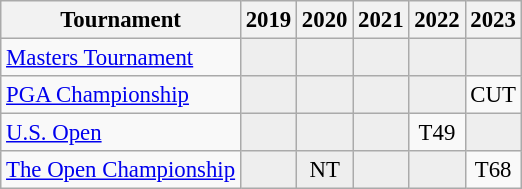<table class="wikitable" style="font-size:95%;text-align:center;">
<tr>
<th>Tournament</th>
<th>2019</th>
<th>2020</th>
<th>2021</th>
<th>2022</th>
<th>2023</th>
</tr>
<tr>
<td align=left><a href='#'>Masters Tournament</a></td>
<td style="background:#eeeeee;"></td>
<td style="background:#eeeeee;"></td>
<td style="background:#eeeeee;"></td>
<td style="background:#eeeeee;"></td>
<td style="background:#eeeeee;"></td>
</tr>
<tr>
<td align=left><a href='#'>PGA Championship</a></td>
<td style="background:#eeeeee;"></td>
<td style="background:#eeeeee;"></td>
<td style="background:#eeeeee;"></td>
<td style="background:#eeeeee;"></td>
<td>CUT</td>
</tr>
<tr>
<td align=left><a href='#'>U.S. Open</a></td>
<td style="background:#eeeeee;"></td>
<td style="background:#eeeeee;"></td>
<td style="background:#eeeeee;"></td>
<td>T49</td>
<td style="background:#eeeeee;"></td>
</tr>
<tr>
<td align=left><a href='#'>The Open Championship</a></td>
<td style="background:#eeeeee;"></td>
<td style="background:#eeeeee;">NT</td>
<td style="background:#eeeeee;"></td>
<td style="background:#eeeeee;"></td>
<td>T68</td>
</tr>
</table>
